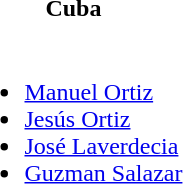<table>
<tr>
<th>Cuba</th>
</tr>
<tr>
<td><br><ul><li><a href='#'>Manuel Ortiz</a></li><li><a href='#'>Jesús Ortiz</a></li><li><a href='#'>José Laverdecia</a></li><li><a href='#'>Guzman Salazar</a></li></ul></td>
</tr>
</table>
